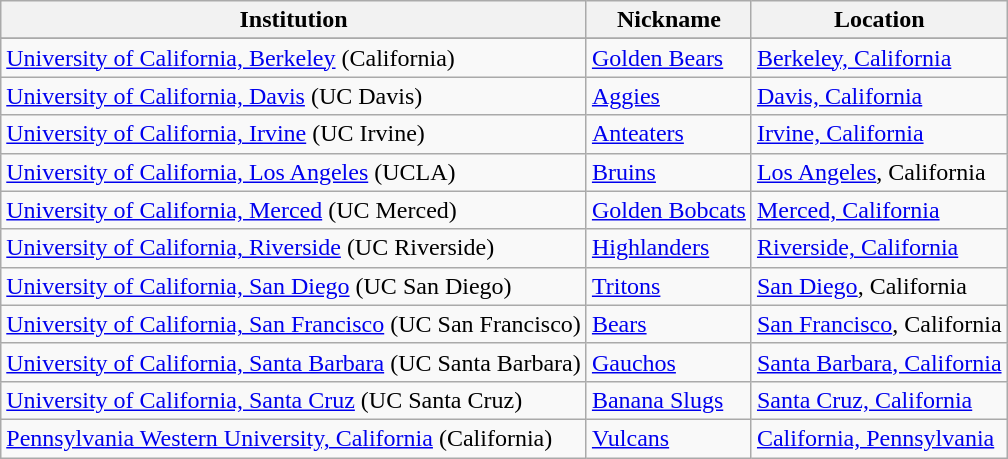<table class="wikitable">
<tr>
<th>Institution</th>
<th>Nickname</th>
<th>Location</th>
</tr>
<tr>
</tr>
<tr>
<td><a href='#'>University of California, Berkeley</a> (California)</td>
<td><a href='#'>Golden Bears</a></td>
<td><a href='#'>Berkeley, California</a></td>
</tr>
<tr>
<td><a href='#'>University of California, Davis</a> (UC Davis)</td>
<td><a href='#'>Aggies</a></td>
<td><a href='#'>Davis, California</a></td>
</tr>
<tr>
<td><a href='#'>University of California, Irvine</a> (UC Irvine)</td>
<td><a href='#'>Anteaters</a></td>
<td><a href='#'>Irvine, California</a></td>
</tr>
<tr>
<td><a href='#'>University of California, Los Angeles</a> (UCLA)</td>
<td><a href='#'>Bruins</a></td>
<td><a href='#'>Los Angeles</a>, California</td>
</tr>
<tr>
<td><a href='#'>University of California, Merced</a> (UC Merced)</td>
<td><a href='#'>Golden Bobcats</a></td>
<td><a href='#'>Merced, California</a></td>
</tr>
<tr>
<td><a href='#'>University of California, Riverside</a> (UC Riverside)</td>
<td><a href='#'>Highlanders</a></td>
<td><a href='#'>Riverside, California</a></td>
</tr>
<tr>
<td><a href='#'>University of California, San Diego</a> (UC San Diego)</td>
<td><a href='#'>Tritons</a></td>
<td><a href='#'>San Diego</a>, California</td>
</tr>
<tr>
<td><a href='#'>University of California, San Francisco</a> (UC San Francisco)</td>
<td><a href='#'>Bears</a></td>
<td><a href='#'>San Francisco</a>, California</td>
</tr>
<tr>
<td><a href='#'>University of California, Santa Barbara</a> (UC Santa Barbara)</td>
<td><a href='#'>Gauchos</a></td>
<td><a href='#'>Santa Barbara, California</a></td>
</tr>
<tr>
<td><a href='#'>University of California, Santa Cruz</a> (UC Santa Cruz)</td>
<td><a href='#'>Banana Slugs</a></td>
<td><a href='#'>Santa Cruz, California</a></td>
</tr>
<tr>
<td><a href='#'>Pennsylvania Western University, California</a> (California)</td>
<td><a href='#'>Vulcans</a></td>
<td><a href='#'>California, Pennsylvania</a></td>
</tr>
</table>
